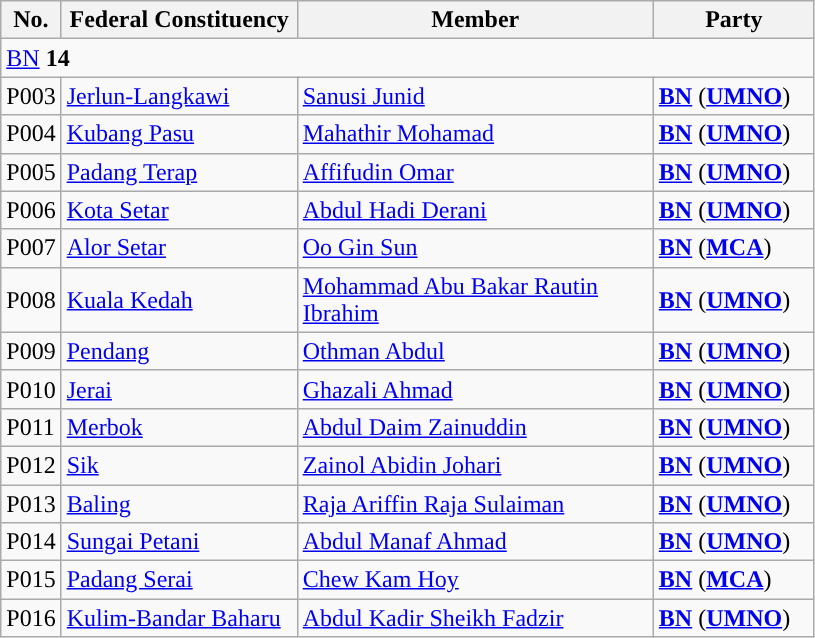<table class="wikitable sortable">
<tr>
<th style="width:30px;">No.</th>
<th style="width:150px;">Federal Constituency</th>
<th style="width:230px;">Member</th>
<th style="width:100px;">Party</th>
</tr>
<tr>
<td colspan="4"><a href='#'>BN</a> <strong>14</strong></td>
</tr>
<tr>
<td>P003</td>
<td><a href='#'>Jerlun-Langkawi</a></td>
<td><a href='#'>Sanusi Junid</a></td>
<td><strong><a href='#'>BN</a></strong> (<strong><a href='#'>UMNO</a></strong>)</td>
</tr>
<tr>
<td>P004</td>
<td><a href='#'>Kubang Pasu</a></td>
<td><a href='#'>Mahathir Mohamad</a></td>
<td><strong><a href='#'>BN</a></strong> (<strong><a href='#'>UMNO</a></strong>)</td>
</tr>
<tr>
<td>P005</td>
<td><a href='#'>Padang Terap</a></td>
<td><a href='#'>Affifudin Omar</a></td>
<td><strong><a href='#'>BN</a></strong> (<strong><a href='#'>UMNO</a></strong>)</td>
</tr>
<tr>
<td>P006</td>
<td><a href='#'>Kota Setar</a></td>
<td><a href='#'>Abdul Hadi Derani</a></td>
<td><strong><a href='#'>BN</a></strong> (<strong><a href='#'>UMNO</a></strong>)</td>
</tr>
<tr>
<td>P007</td>
<td><a href='#'>Alor Setar</a></td>
<td><a href='#'>Oo Gin Sun</a></td>
<td><strong><a href='#'>BN</a></strong> (<strong><a href='#'>MCA</a></strong>)</td>
</tr>
<tr>
<td>P008</td>
<td><a href='#'>Kuala Kedah</a></td>
<td><a href='#'>Mohammad Abu Bakar Rautin Ibrahim</a></td>
<td><strong><a href='#'>BN</a></strong> (<strong><a href='#'>UMNO</a></strong>)</td>
</tr>
<tr>
<td>P009</td>
<td><a href='#'>Pendang</a></td>
<td><a href='#'>Othman Abdul</a></td>
<td><strong><a href='#'>BN</a></strong> (<strong><a href='#'>UMNO</a></strong>)</td>
</tr>
<tr>
<td>P010</td>
<td><a href='#'>Jerai</a></td>
<td><a href='#'>Ghazali Ahmad</a></td>
<td><strong><a href='#'>BN</a></strong> (<strong><a href='#'>UMNO</a></strong>)</td>
</tr>
<tr>
<td>P011</td>
<td><a href='#'>Merbok</a></td>
<td><a href='#'>Abdul Daim Zainuddin</a></td>
<td><strong><a href='#'>BN</a></strong> (<strong><a href='#'>UMNO</a></strong>)</td>
</tr>
<tr>
<td>P012</td>
<td><a href='#'>Sik</a></td>
<td><a href='#'>Zainol Abidin Johari</a></td>
<td><strong><a href='#'>BN</a></strong> (<strong><a href='#'>UMNO</a></strong>)</td>
</tr>
<tr>
<td>P013</td>
<td><a href='#'>Baling</a></td>
<td><a href='#'>Raja Ariffin Raja Sulaiman</a></td>
<td><strong><a href='#'>BN</a></strong> (<strong><a href='#'>UMNO</a></strong>)</td>
</tr>
<tr>
<td>P014</td>
<td><a href='#'>Sungai Petani</a></td>
<td><a href='#'>Abdul Manaf Ahmad</a></td>
<td><strong><a href='#'>BN</a></strong> (<strong><a href='#'>UMNO</a></strong>)</td>
</tr>
<tr>
<td>P015</td>
<td><a href='#'>Padang Serai</a></td>
<td><a href='#'>Chew Kam Hoy</a></td>
<td><strong><a href='#'>BN</a></strong> (<strong><a href='#'>MCA</a></strong>)</td>
</tr>
<tr>
<td>P016</td>
<td><a href='#'>Kulim-Bandar Baharu</a></td>
<td><a href='#'>Abdul Kadir Sheikh Fadzir</a></td>
<td><strong><a href='#'>BN</a></strong> (<strong><a href='#'>UMNO</a></strong>)</td>
</tr>
</table>
